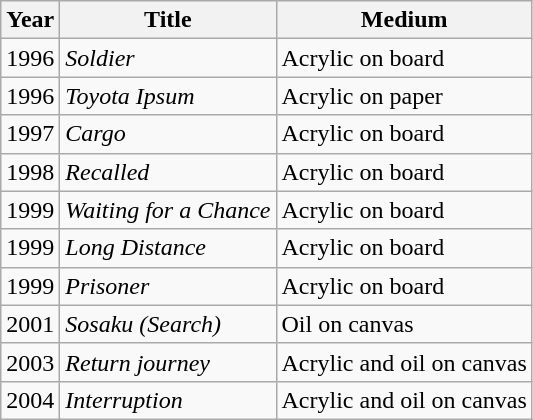<table class="wikitable">
<tr>
<th>Year</th>
<th>Title</th>
<th>Medium</th>
</tr>
<tr>
<td>1996</td>
<td><em>Soldier</em></td>
<td>Acrylic on board</td>
</tr>
<tr>
<td>1996</td>
<td><em>Toyota Ipsum</em></td>
<td>Acrylic on paper</td>
</tr>
<tr>
<td>1997</td>
<td><em>Cargo</em></td>
<td>Acrylic on board</td>
</tr>
<tr>
<td>1998</td>
<td><em>Recalled</em></td>
<td>Acrylic on board</td>
</tr>
<tr>
<td>1999</td>
<td><em>Waiting for a Chance</em></td>
<td>Acrylic on board</td>
</tr>
<tr>
<td>1999</td>
<td><em>Long Distance</em></td>
<td>Acrylic on board</td>
</tr>
<tr>
<td>1999</td>
<td><em>Prisoner</em></td>
<td>Acrylic on board</td>
</tr>
<tr>
<td>2001</td>
<td><em>Sosaku (Search)</em></td>
<td>Oil on canvas</td>
</tr>
<tr>
<td>2003</td>
<td><em>Return journey</em></td>
<td>Acrylic and oil on canvas</td>
</tr>
<tr>
<td>2004</td>
<td><em>Interruption</em></td>
<td>Acrylic and oil on canvas</td>
</tr>
</table>
